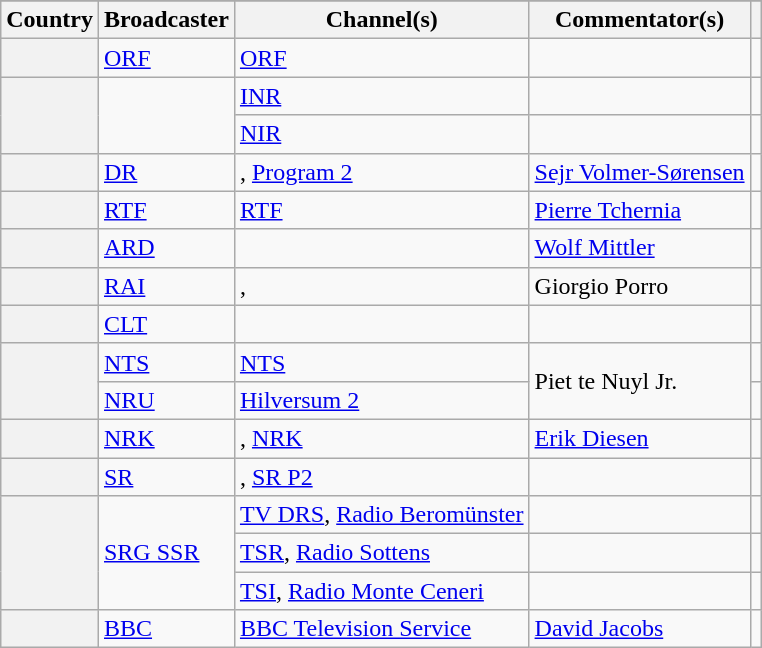<table class="wikitable plainrowheaders sticky-header">
<tr>
</tr>
<tr>
<th scope="col">Country</th>
<th scope="col">Broadcaster</th>
<th scope="col">Channel(s)</th>
<th scope="col">Commentator(s)</th>
<th scope="col"></th>
</tr>
<tr>
<th scope="row"></th>
<td><a href='#'>ORF</a></td>
<td><a href='#'>ORF</a></td>
<td></td>
<td style="text-align:center"></td>
</tr>
<tr>
<th scope="rowgroup" rowspan="2"></th>
<td rowspan="2"></td>
<td><a href='#'>INR</a></td>
<td></td>
<td style="text-align:center"></td>
</tr>
<tr>
<td><a href='#'>NIR</a></td>
<td></td>
<td style="text-align:center"></td>
</tr>
<tr>
<th scope="row"></th>
<td><a href='#'>DR</a></td>
<td>, <a href='#'>Program 2</a></td>
<td><a href='#'>Sejr Volmer-Sørensen</a></td>
<td style="text-align:center"></td>
</tr>
<tr>
<th scope="row"></th>
<td><a href='#'>RTF</a></td>
<td><a href='#'>RTF</a></td>
<td><a href='#'>Pierre Tchernia</a></td>
<td style="text-align:center"></td>
</tr>
<tr>
<th scope="row"></th>
<td><a href='#'>ARD</a></td>
<td></td>
<td><a href='#'>Wolf Mittler</a></td>
<td style="text-align:center"></td>
</tr>
<tr>
<th scope="row"></th>
<td><a href='#'>RAI</a></td>
<td>, </td>
<td>Giorgio Porro</td>
<td style="text-align:center"></td>
</tr>
<tr>
<th scope="row"></th>
<td><a href='#'>CLT</a></td>
<td></td>
<td></td>
<td style="text-align:center"></td>
</tr>
<tr>
<th scope="rowgroup" rowspan="2"></th>
<td><a href='#'>NTS</a></td>
<td><a href='#'>NTS</a></td>
<td rowspan="2">Piet te Nuyl Jr.</td>
<td style="text-align:center"></td>
</tr>
<tr>
<td><a href='#'>NRU</a></td>
<td><a href='#'>Hilversum 2</a></td>
<td style="text-align:center"></td>
</tr>
<tr>
<th scope="row"></th>
<td><a href='#'>NRK</a></td>
<td>, <a href='#'>NRK</a></td>
<td><a href='#'>Erik Diesen</a></td>
<td style="text-align:center"></td>
</tr>
<tr>
<th scope="row"></th>
<td><a href='#'>SR</a></td>
<td>, <a href='#'>SR P2</a></td>
<td></td>
<td style="text-align:center"></td>
</tr>
<tr>
<th scope="rowgroup" rowspan="3"></th>
<td rowspan="3"><a href='#'>SRG SSR</a></td>
<td><a href='#'>TV DRS</a>, <a href='#'>Radio Beromünster</a></td>
<td></td>
<td style="text-align:center"></td>
</tr>
<tr>
<td><a href='#'>TSR</a>, <a href='#'>Radio Sottens</a></td>
<td></td>
<td style="text-align:center"></td>
</tr>
<tr>
<td><a href='#'>TSI</a>, <a href='#'>Radio Monte Ceneri</a></td>
<td></td>
<td style="text-align:center"></td>
</tr>
<tr>
<th scope="row"></th>
<td><a href='#'>BBC</a></td>
<td><a href='#'>BBC Television Service</a></td>
<td><a href='#'>David Jacobs</a></td>
<td style="text-align:center"></td>
</tr>
</table>
